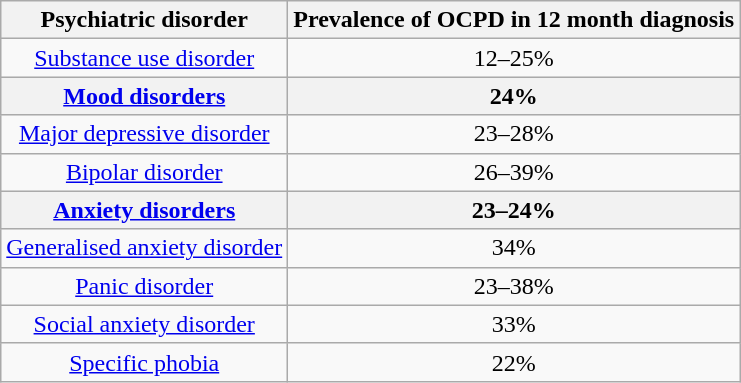<table class="wikitable sortable" style="text-align:center;">
<tr>
<th>Psychiatric disorder</th>
<th>Prevalence of OCPD in 12 month diagnosis</th>
</tr>
<tr>
<td><a href='#'>Substance use disorder</a></td>
<td>12–25%</td>
</tr>
<tr>
<th><a href='#'>Mood disorders</a></th>
<th>24%</th>
</tr>
<tr>
<td><a href='#'>Major depressive disorder</a></td>
<td>23–28%</td>
</tr>
<tr>
<td><a href='#'>Bipolar disorder</a></td>
<td>26–39%</td>
</tr>
<tr>
<th><a href='#'>Anxiety disorders</a></th>
<th>23–24%</th>
</tr>
<tr>
<td><a href='#'>Generalised anxiety disorder</a></td>
<td>34%</td>
</tr>
<tr>
<td><a href='#'>Panic disorder</a></td>
<td>23–38%</td>
</tr>
<tr>
<td><a href='#'>Social anxiety disorder</a></td>
<td>33%</td>
</tr>
<tr>
<td><a href='#'>Specific phobia</a></td>
<td>22%</td>
</tr>
</table>
